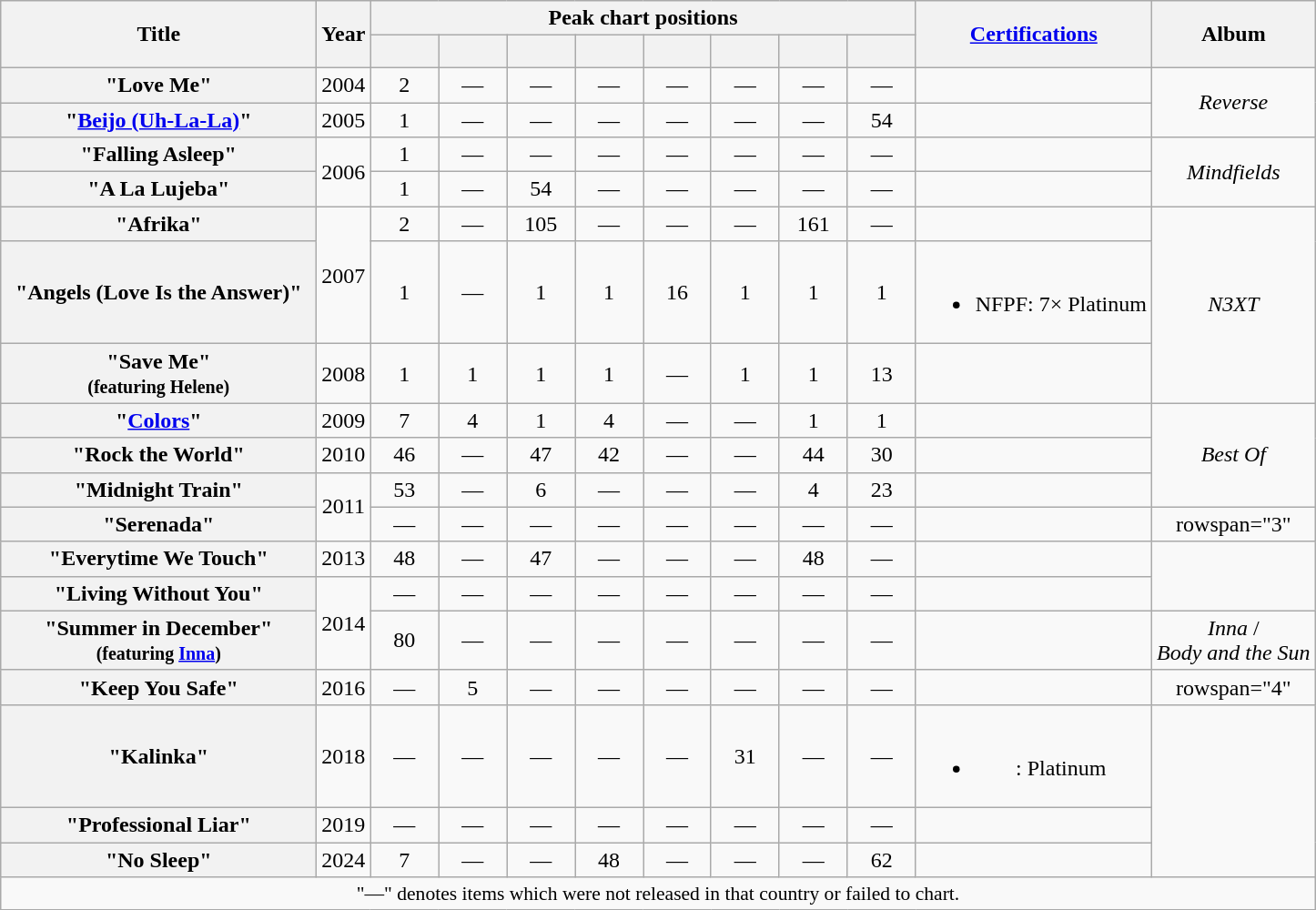<table class="wikitable plainrowheaders" style="text-align:center;">
<tr>
<th scope="col" rowspan="2" style="width:14em;">Title</th>
<th scope="col" rowspan="2">Year</th>
<th scope="col" colspan="8">Peak chart positions</th>
<th scope="col" rowspan="2"><a href='#'>Certifications</a></th>
<th scope="col" rowspan="2">Album</th>
</tr>
<tr>
<th scope="col" style="width:3em;font-size:90%;"><a href='#'></a><br></th>
<th scope="col" style="width:3em;font-size:90%;"><a href='#'></a><br></th>
<th scope="col" style="width:3em;font-size:90%;"><a href='#'></a><br></th>
<th scope="col" style="width:3em;font-size:90%;"><a href='#'></a><br></th>
<th scope="col" style="width:3em;font-size:90%;"><a href='#'></a><br></th>
<th scope="col" style="width:3em;font-size:90%;"><a href='#'></a><br></th>
<th scope="col" style="width:3em;font-size:90%;"><a href='#'></a><br></th>
<th scope="col" style="width:3em;font-size:90%;"><a href='#'></a><br></th>
</tr>
<tr>
<th scope="row">"Love Me"</th>
<td>2004</td>
<td>2</td>
<td>—</td>
<td>—</td>
<td>—</td>
<td>—</td>
<td>—</td>
<td>—</td>
<td>—</td>
<td></td>
<td rowspan="2"><em>Reverse</em></td>
</tr>
<tr>
<th scope="row">"<a href='#'>Beijo (Uh-La-La)</a>"</th>
<td>2005</td>
<td>1</td>
<td>—</td>
<td>—</td>
<td>—</td>
<td>—</td>
<td>—</td>
<td>—</td>
<td>54</td>
<td></td>
</tr>
<tr>
<th scope="row">"Falling Asleep"</th>
<td rowspan=2>2006</td>
<td>1</td>
<td>—</td>
<td>—</td>
<td>—</td>
<td>—</td>
<td>—</td>
<td>—</td>
<td>—</td>
<td></td>
<td rowspan="2"><em>Mindfields</em></td>
</tr>
<tr>
<th scope="row">"A La Lujeba"</th>
<td>1</td>
<td>—</td>
<td>54</td>
<td>—</td>
<td>—</td>
<td>—</td>
<td>—</td>
<td>—</td>
<td></td>
</tr>
<tr>
<th scope="row">"Afrika"</th>
<td rowspan=2>2007</td>
<td>2</td>
<td>—</td>
<td>105</td>
<td>—</td>
<td>—</td>
<td>—</td>
<td>161</td>
<td>—</td>
<td></td>
<td rowspan="3"><em>N3XT</em></td>
</tr>
<tr>
<th scope="row">"Angels (Love Is the Answer)"</th>
<td>1</td>
<td>—</td>
<td>1</td>
<td>1</td>
<td>16</td>
<td>1</td>
<td>1</td>
<td>1</td>
<td><br><ul><li>NFPF: 7× Platinum</li></ul></td>
</tr>
<tr>
<th scope="row">"Save Me"<br><small>(featuring Helene)</small></th>
<td>2008</td>
<td>1</td>
<td>1</td>
<td>1</td>
<td>1</td>
<td>—</td>
<td>1</td>
<td>1</td>
<td>13</td>
<td></td>
</tr>
<tr>
<th scope="row">"<a href='#'>Сolors</a>"</th>
<td>2009</td>
<td>7</td>
<td>4</td>
<td>1</td>
<td>4</td>
<td>—</td>
<td>—</td>
<td>1</td>
<td>1</td>
<td></td>
<td rowspan="3"><em>Best Of</em></td>
</tr>
<tr>
<th scope="row">"Rock the World"</th>
<td>2010</td>
<td>46</td>
<td>—</td>
<td>47</td>
<td>42</td>
<td>—</td>
<td>—</td>
<td>44</td>
<td>30</td>
<td></td>
</tr>
<tr>
<th scope="row">"Midnight Train"</th>
<td rowspan=2>2011</td>
<td>53</td>
<td>—</td>
<td>6</td>
<td>—</td>
<td>—</td>
<td>—</td>
<td>4</td>
<td>23</td>
<td></td>
</tr>
<tr>
<th scope="row">"Serenada"</th>
<td>—</td>
<td>—</td>
<td>—</td>
<td>—</td>
<td>—</td>
<td>—</td>
<td>—</td>
<td>—</td>
<td></td>
<td>rowspan="3" </td>
</tr>
<tr>
<th scope="row">"Everytime We Touch"</th>
<td>2013</td>
<td>48</td>
<td>—</td>
<td>47</td>
<td>—</td>
<td>—</td>
<td>—</td>
<td>48</td>
<td>—</td>
<td></td>
</tr>
<tr>
<th scope="row">"Living Without You"</th>
<td rowspan=2>2014</td>
<td>—</td>
<td>—</td>
<td>—</td>
<td>—</td>
<td>—</td>
<td>—</td>
<td>—</td>
<td>—</td>
<td></td>
</tr>
<tr>
<th scope="row">"Summer in December"<br><small>(featuring <a href='#'>Inna</a>)</small></th>
<td>80</td>
<td>—</td>
<td>—</td>
<td>—</td>
<td>—</td>
<td>—</td>
<td>—</td>
<td>—</td>
<td></td>
<td><em>Inna</em> /<br><em>Body and the Sun</em></td>
</tr>
<tr>
<th scope="row">"Keep You Safe"</th>
<td>2016</td>
<td>—</td>
<td>5</td>
<td>—</td>
<td>—</td>
<td>—</td>
<td>—</td>
<td>—</td>
<td>—</td>
<td></td>
<td>rowspan="4" </td>
</tr>
<tr>
<th scope="row">"Kalinka"</th>
<td>2018</td>
<td>—</td>
<td>—</td>
<td>—</td>
<td>—</td>
<td>—</td>
<td>31</td>
<td>—</td>
<td>—</td>
<td><br><ul><li><a href='#'></a>: Platinum</li></ul></td>
</tr>
<tr>
<th scope="row">"Professional Liar"</th>
<td>2019</td>
<td>—</td>
<td>—</td>
<td>—</td>
<td>—</td>
<td>—</td>
<td>—</td>
<td>—</td>
<td>—</td>
<td></td>
</tr>
<tr>
<th scope="row">"No Sleep"<br></th>
<td>2024</td>
<td>7</td>
<td>—</td>
<td>—</td>
<td>48</td>
<td>—</td>
<td>—</td>
<td>—</td>
<td>62</td>
<td></td>
</tr>
<tr>
<td colspan="12" align="center" style="font-size:90%;">"—" denotes items which were not released in that country or failed to chart.</td>
</tr>
</table>
